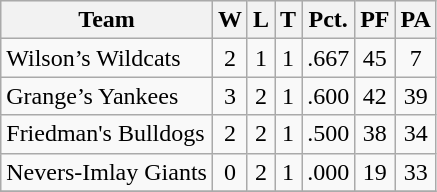<table class="wikitable">
<tr bgcolor="#efefef">
<th>Team</th>
<th>W</th>
<th>L</th>
<th>T</th>
<th>Pct.</th>
<th>PF</th>
<th>PA</th>
</tr>
<tr align="center">
<td align="left">Wilson’s Wildcats</td>
<td>2</td>
<td>1</td>
<td>1</td>
<td>.667</td>
<td>45</td>
<td>7</td>
</tr>
<tr align="center">
<td align="left">Grange’s Yankees</td>
<td>3</td>
<td>2</td>
<td>1</td>
<td>.600</td>
<td>42</td>
<td>39</td>
</tr>
<tr align="center">
<td align="left">Friedman's Bulldogs</td>
<td>2</td>
<td>2</td>
<td>1</td>
<td>.500</td>
<td>38</td>
<td>34</td>
</tr>
<tr align="center">
<td align="left">Nevers-Imlay Giants</td>
<td>0</td>
<td>2</td>
<td>1</td>
<td>.000</td>
<td>19</td>
<td>33</td>
</tr>
<tr align="center">
</tr>
</table>
